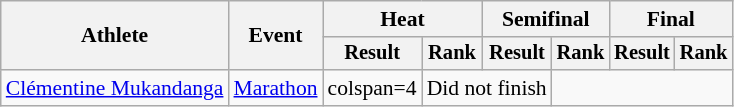<table class="wikitable" style="font-size:90%">
<tr>
<th rowspan="2">Athlete</th>
<th rowspan="2">Event</th>
<th colspan="2">Heat</th>
<th colspan="2">Semifinal</th>
<th colspan="2">Final</th>
</tr>
<tr style="font-size:95%">
<th>Result</th>
<th>Rank</th>
<th>Result</th>
<th>Rank</th>
<th>Result</th>
<th>Rank</th>
</tr>
<tr style=text-align:center>
<td style=text-align:left><a href='#'>Clémentine Mukandanga</a></td>
<td style=text-align:left><a href='#'>Marathon</a></td>
<td>colspan=4 </td>
<td colspan=2>Did not finish</td>
</tr>
</table>
